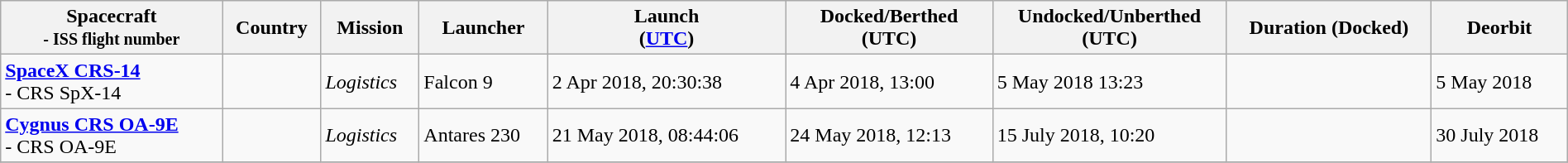<table class="wikitable" width="100%">
<tr>
<th style="text-align: center;"><strong>Spacecraft</strong><br><small>- ISS flight number</small></th>
<th style="text-align: center;"><strong>Country</strong></th>
<th style="text-align: center;"><strong>Mission</strong></th>
<th style="text-align: center;"><strong>Launcher</strong></th>
<th style="text-align: center;"><strong>Launch<br>(<a href='#'>UTC</a>)</strong></th>
<th style="text-align: center;"><strong>Docked/Berthed<br>(UTC) </strong></th>
<th style="text-align: center;"><strong>Undocked/Unberthed<br>(UTC)</strong></th>
<th style="text-align: center;"><strong>Duration (Docked)</strong></th>
<th style="text-align: center;"><strong>Deorbit</strong></th>
</tr>
<tr>
<td><strong><a href='#'>SpaceX CRS-14</a></strong><br> - CRS SpX-14</td>
<td></td>
<td><em>Logistics</em></td>
<td>Falcon 9</td>
<td>2 Apr 2018, 20:30:38</td>
<td>4 Apr 2018, 13:00</td>
<td>5 May 2018 13:23</td>
<td></td>
<td>5 May 2018</td>
</tr>
<tr>
<td><strong><a href='#'>Cygnus CRS OA-9E</a></strong><br> - CRS OA-9E</td>
<td></td>
<td><em>Logistics</em></td>
<td>Antares 230</td>
<td>21 May 2018, 08:44:06</td>
<td>24 May 2018, 12:13</td>
<td>15 July 2018, 10:20</td>
<td></td>
<td>30 July 2018</td>
</tr>
<tr>
</tr>
</table>
